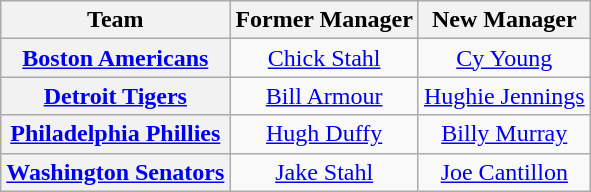<table class="wikitable plainrowheaders" style="text-align:center;">
<tr>
<th>Team</th>
<th>Former Manager</th>
<th>New Manager</th>
</tr>
<tr>
<th scope="row" style="text-align:center;"><a href='#'>Boston Americans</a></th>
<td><a href='#'>Chick Stahl</a></td>
<td><a href='#'>Cy Young</a></td>
</tr>
<tr>
<th scope="row" style="text-align:center;"><a href='#'>Detroit Tigers</a></th>
<td><a href='#'>Bill Armour</a></td>
<td><a href='#'>Hughie Jennings</a></td>
</tr>
<tr>
<th scope="row" style="text-align:center;"><a href='#'>Philadelphia Phillies</a></th>
<td><a href='#'>Hugh Duffy</a></td>
<td><a href='#'>Billy Murray</a></td>
</tr>
<tr>
<th scope="row" style="text-align:center;"><a href='#'>Washington Senators</a></th>
<td><a href='#'>Jake Stahl</a></td>
<td><a href='#'>Joe Cantillon</a></td>
</tr>
</table>
